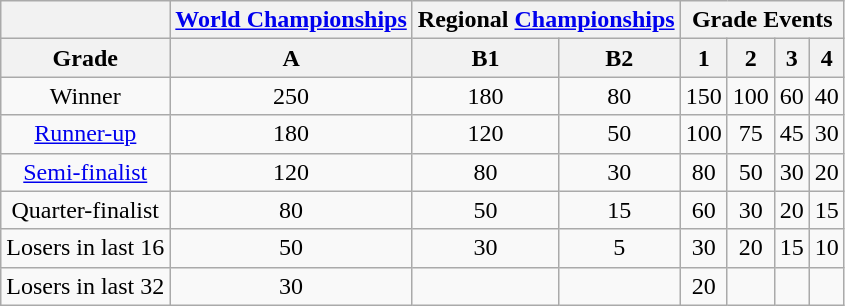<table class="wikitable" style="text-align:center">
<tr>
<th></th>
<th><a href='#'>World Championships</a></th>
<th colspan="2">Regional <a href='#'>Championships</a></th>
<th colspan="4">Grade Events</th>
</tr>
<tr>
<th>Grade</th>
<th>A</th>
<th>B1</th>
<th>B2</th>
<th>1</th>
<th>2</th>
<th>3</th>
<th>4</th>
</tr>
<tr>
<td>Winner</td>
<td>250</td>
<td>180</td>
<td>80</td>
<td>150</td>
<td>100</td>
<td>60</td>
<td>40</td>
</tr>
<tr>
<td><a href='#'>Runner-up</a></td>
<td>180</td>
<td>120</td>
<td>50</td>
<td>100</td>
<td>75</td>
<td>45</td>
<td>30</td>
</tr>
<tr>
<td><a href='#'>Semi-finalist</a></td>
<td>120</td>
<td>80</td>
<td>30</td>
<td>80</td>
<td>50</td>
<td>30</td>
<td>20</td>
</tr>
<tr>
<td>Quarter-finalist</td>
<td>80</td>
<td>50</td>
<td>15</td>
<td>60</td>
<td>30</td>
<td>20</td>
<td>15</td>
</tr>
<tr>
<td>Losers in last 16</td>
<td>50</td>
<td>30</td>
<td>5</td>
<td>30</td>
<td>20</td>
<td>15</td>
<td>10</td>
</tr>
<tr>
<td>Losers in last 32</td>
<td>30</td>
<td></td>
<td></td>
<td>20</td>
<td></td>
<td></td>
<td></td>
</tr>
</table>
